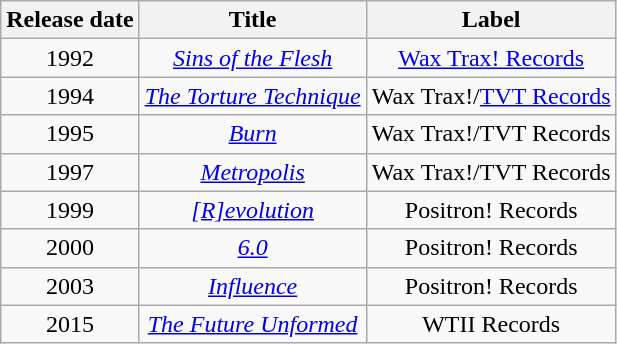<table class="wikitable" style="text-align:center">
<tr>
<th>Release date</th>
<th>Title</th>
<th>Label</th>
</tr>
<tr>
<td>1992</td>
<td><em><a href='#'>Sins of the Flesh</a></em></td>
<td><a href='#'>Wax Trax! Records</a></td>
</tr>
<tr>
<td>1994</td>
<td><em><a href='#'>The Torture Technique</a></em></td>
<td>Wax Trax!/<a href='#'>TVT Records</a></td>
</tr>
<tr>
<td>1995</td>
<td><em><a href='#'>Burn</a></em></td>
<td>Wax Trax!/TVT Records</td>
</tr>
<tr>
<td>1997</td>
<td><em><a href='#'>Metropolis</a></em></td>
<td>Wax Trax!/TVT Records</td>
</tr>
<tr>
<td>1999</td>
<td><em><a href='#'>[R]evolution</a></em></td>
<td>Positron! Records</td>
</tr>
<tr>
<td>2000</td>
<td><em><a href='#'>6.0</a></em></td>
<td>Positron! Records</td>
</tr>
<tr>
<td>2003</td>
<td><em><a href='#'>Influence</a></em></td>
<td>Positron! Records</td>
</tr>
<tr>
<td>2015</td>
<td><em><a href='#'>The Future Unformed</a></em></td>
<td>WTII Records</td>
</tr>
</table>
